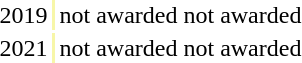<table>
<tr>
<td>2019</td>
<td style="background-color: #F7F6A8;"></td>
<td>not awarded</td>
<td>not awarded</td>
</tr>
<tr>
<td>2021</td>
<td style="background-color: #F7F6A8;"></td>
<td>not awarded</td>
<td>not awarded</td>
</tr>
</table>
